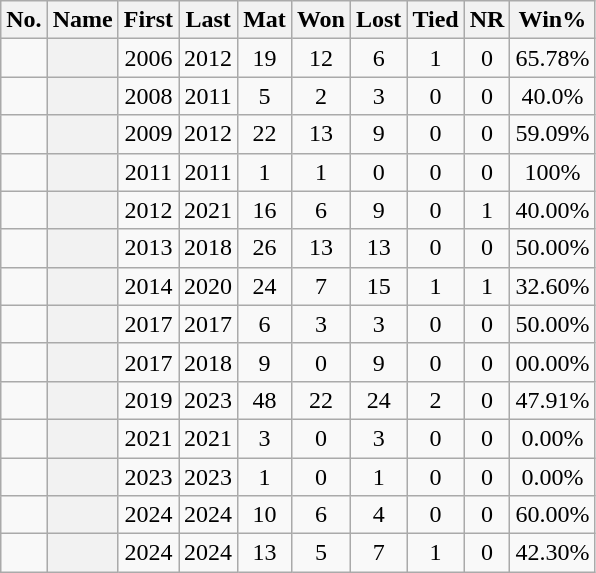<table class="wikitable plainrowheaders sortable">
<tr>
<th scope="col">No.</th>
<th scope="col">Name</th>
<th scope="col">First</th>
<th scope="col">Last</th>
<th scope="col">Mat</th>
<th scope="col">Won</th>
<th scope="col">Lost</th>
<th scope="col">Tied</th>
<th scope="col">NR</th>
<th scope="col">Win%</th>
</tr>
<tr align=center>
<td></td>
<th scope="row"></th>
<td>2006</td>
<td>2012</td>
<td>19</td>
<td>12</td>
<td>6</td>
<td>1</td>
<td>0</td>
<td>65.78%</td>
</tr>
<tr align=center>
<td></td>
<th scope="row"></th>
<td>2008</td>
<td>2011</td>
<td>5</td>
<td>2</td>
<td>3</td>
<td>0</td>
<td>0</td>
<td>40.0%</td>
</tr>
<tr align=center>
<td></td>
<th scope="row"></th>
<td>2009</td>
<td>2012</td>
<td>22</td>
<td>13</td>
<td>9</td>
<td>0</td>
<td>0</td>
<td>59.09%</td>
</tr>
<tr align=center>
<td></td>
<th scope="row"></th>
<td>2011</td>
<td>2011</td>
<td>1</td>
<td>1</td>
<td>0</td>
<td>0</td>
<td>0</td>
<td>100%</td>
</tr>
<tr align=center>
<td></td>
<th scope="row"></th>
<td>2012</td>
<td>2021</td>
<td>16</td>
<td>6</td>
<td>9</td>
<td>0</td>
<td>1</td>
<td>40.00%</td>
</tr>
<tr align=center>
<td></td>
<th scope="row"></th>
<td>2013</td>
<td>2018</td>
<td>26</td>
<td>13</td>
<td>13</td>
<td>0</td>
<td>0</td>
<td>50.00%</td>
</tr>
<tr align=center>
<td></td>
<th scope="row"></th>
<td>2014</td>
<td>2020</td>
<td>24</td>
<td>7</td>
<td>15</td>
<td>1</td>
<td>1</td>
<td>32.60%</td>
</tr>
<tr align=center>
<td></td>
<th scope="row"></th>
<td>2017</td>
<td>2017</td>
<td>6</td>
<td>3</td>
<td>3</td>
<td>0</td>
<td>0</td>
<td>50.00%</td>
</tr>
<tr align=center>
<td></td>
<th scope="row"></th>
<td>2017</td>
<td>2018</td>
<td>9</td>
<td>0</td>
<td>9</td>
<td>0</td>
<td>0</td>
<td>00.00%</td>
</tr>
<tr align=center>
<td></td>
<th scope="row"></th>
<td>2019</td>
<td>2023</td>
<td>48</td>
<td>22</td>
<td>24</td>
<td>2</td>
<td>0</td>
<td>47.91%</td>
</tr>
<tr align=center>
<td></td>
<th scope="row"></th>
<td>2021</td>
<td>2021</td>
<td>3</td>
<td>0</td>
<td>3</td>
<td>0</td>
<td>0</td>
<td>0.00%</td>
</tr>
<tr align=center>
<td></td>
<th scope="row"></th>
<td>2023</td>
<td>2023</td>
<td>1</td>
<td>0</td>
<td>1</td>
<td>0</td>
<td>0</td>
<td>0.00%</td>
</tr>
<tr align=center>
<td></td>
<th scope="row"></th>
<td>2024</td>
<td>2024</td>
<td>10</td>
<td>6</td>
<td>4</td>
<td>0</td>
<td>0</td>
<td>60.00%</td>
</tr>
<tr align=center>
<td></td>
<th scope="row"></th>
<td>2024</td>
<td>2024</td>
<td>13</td>
<td>5</td>
<td>7</td>
<td>1</td>
<td>0</td>
<td>42.30%</td>
</tr>
</table>
